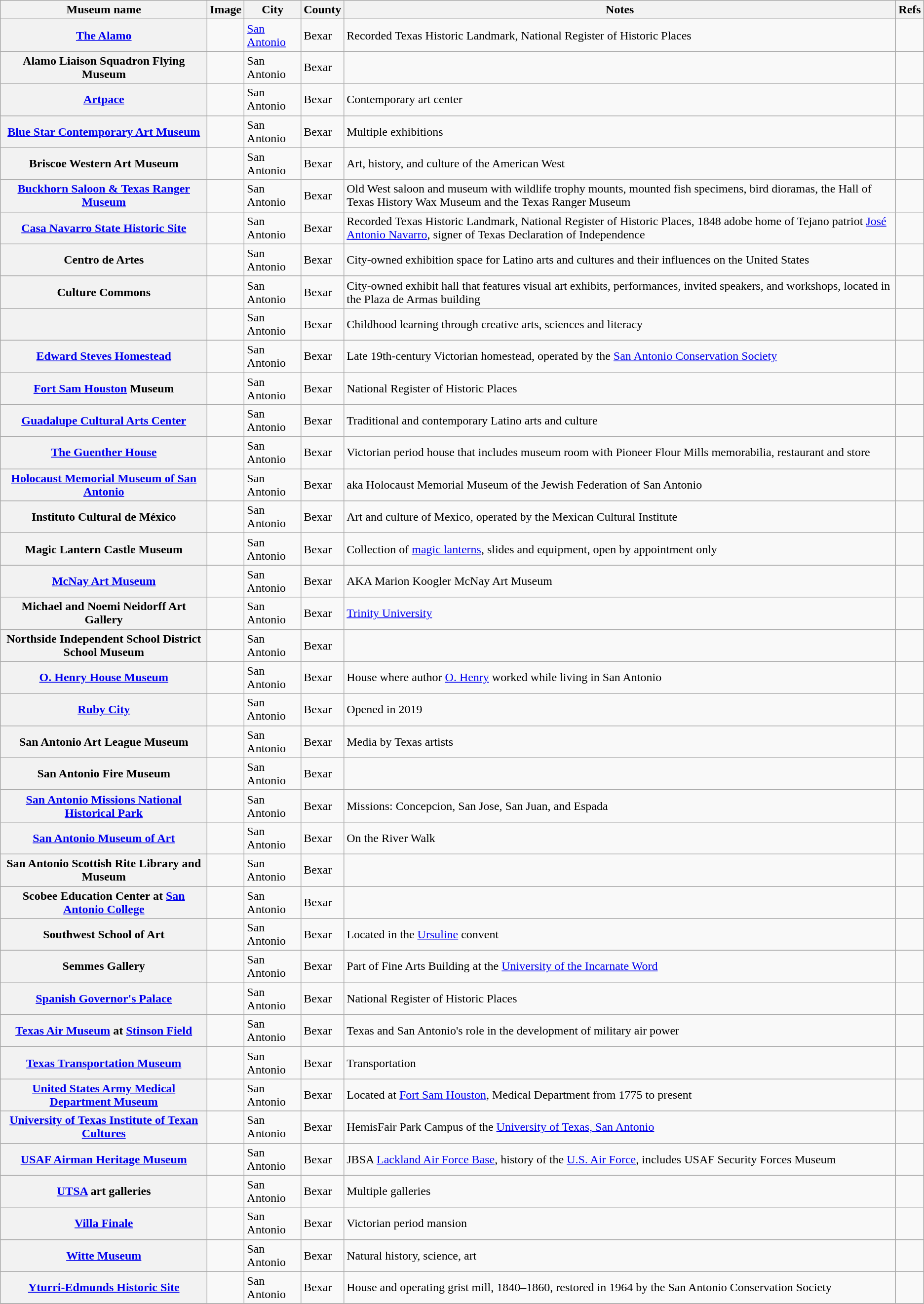<table class="wikitable sortable plainrowheaders">
<tr>
<th scope="col">Museum name</th>
<th scope="col"  class="unsortable">Image</th>
<th scope="col">City</th>
<th scope="col">County</th>
<th scope="col">Notes</th>
<th scope="col" class="unsortable">Refs</th>
</tr>
<tr>
<th scope="row"><a href='#'>The Alamo</a></th>
<td></td>
<td><a href='#'>San Antonio</a></td>
<td>Bexar</td>
<td>Recorded Texas Historic Landmark, National Register of Historic Places</td>
<td align="center"></td>
</tr>
<tr>
<th scope="row">Alamo Liaison Squadron Flying Museum</th>
<td></td>
<td>San Antonio</td>
<td>Bexar</td>
<td></td>
<td align="center"></td>
</tr>
<tr>
<th scope="row"><a href='#'>Artpace</a></th>
<td></td>
<td>San Antonio</td>
<td>Bexar</td>
<td>Contemporary art center</td>
<td align="center"></td>
</tr>
<tr>
<th scope="row"><a href='#'>Blue Star Contemporary Art Museum</a></th>
<td></td>
<td>San Antonio</td>
<td>Bexar</td>
<td>Multiple exhibitions</td>
<td align="center"></td>
</tr>
<tr>
<th scope="row">Briscoe Western Art Museum</th>
<td></td>
<td>San Antonio</td>
<td>Bexar</td>
<td>Art, history, and culture of the American West</td>
<td align="center"></td>
</tr>
<tr>
<th scope="row"><a href='#'>Buckhorn Saloon & Texas Ranger Museum</a></th>
<td></td>
<td>San Antonio</td>
<td>Bexar</td>
<td>Old West saloon and museum with wildlife trophy mounts, mounted fish specimens, bird dioramas, the Hall of Texas History Wax Museum and the Texas Ranger Museum</td>
<td align="center"></td>
</tr>
<tr>
<th scope="row"><a href='#'>Casa Navarro State Historic Site</a></th>
<td></td>
<td>San Antonio</td>
<td>Bexar</td>
<td>Recorded Texas Historic Landmark, National Register of Historic Places, 1848 adobe home of Tejano patriot <a href='#'>José Antonio Navarro</a>, signer of Texas Declaration of Independence</td>
<td align="center"></td>
</tr>
<tr>
<th scope="row">Centro de Artes</th>
<td></td>
<td>San Antonio</td>
<td>Bexar</td>
<td>City-owned exhibition space for Latino arts and cultures and their influences on the United States</td>
<td align="center"></td>
</tr>
<tr>
<th scope="row">Culture Commons</th>
<td></td>
<td>San Antonio</td>
<td>Bexar</td>
<td>City-owned exhibit hall that features visual art exhibits, performances, invited speakers, and workshops, located in the Plaza de Armas building</td>
<td align="center"></td>
</tr>
<tr>
<th scope="row"></th>
<td></td>
<td>San Antonio</td>
<td>Bexar</td>
<td>Childhood learning through creative arts, sciences and literacy</td>
<td align="center"></td>
</tr>
<tr>
<th scope="row"><a href='#'>Edward Steves Homestead</a></th>
<td></td>
<td>San Antonio</td>
<td>Bexar</td>
<td>Late 19th-century Victorian homestead, operated by the <a href='#'>San Antonio Conservation Society</a></td>
<td align="center"></td>
</tr>
<tr>
<th scope="row"><a href='#'>Fort Sam Houston</a> Museum</th>
<td></td>
<td>San Antonio</td>
<td>Bexar</td>
<td>National Register of Historic Places</td>
<td align="center"></td>
</tr>
<tr>
<th scope="row"><a href='#'>Guadalupe Cultural Arts Center</a></th>
<td></td>
<td>San Antonio</td>
<td>Bexar</td>
<td>Traditional and contemporary Latino arts and culture</td>
<td align="center"></td>
</tr>
<tr>
<th scope="row"><a href='#'>The Guenther House</a></th>
<td></td>
<td>San Antonio</td>
<td>Bexar</td>
<td>Victorian period house that includes museum room with Pioneer Flour Mills memorabilia, restaurant and store</td>
<td align="center"></td>
</tr>
<tr>
<th scope="row"><a href='#'>Holocaust Memorial Museum of San Antonio</a></th>
<td></td>
<td>San Antonio</td>
<td>Bexar</td>
<td>aka Holocaust Memorial Museum of the Jewish Federation of San Antonio</td>
<td align="center"></td>
</tr>
<tr>
<th scope="row">Instituto Cultural de México</th>
<td></td>
<td>San Antonio</td>
<td>Bexar</td>
<td>Art and culture of Mexico, operated by the Mexican Cultural Institute</td>
<td align="center"></td>
</tr>
<tr>
<th scope="row">Magic Lantern Castle Museum</th>
<td></td>
<td>San Antonio</td>
<td>Bexar</td>
<td>Collection of <a href='#'>magic lanterns</a>, slides and equipment, open by appointment only</td>
<td align="center"></td>
</tr>
<tr>
<th scope="row"><a href='#'>McNay Art Museum</a></th>
<td></td>
<td>San Antonio</td>
<td>Bexar</td>
<td>AKA Marion Koogler McNay Art Museum</td>
<td align="center"></td>
</tr>
<tr>
<th scope="row">Michael and Noemi Neidorff Art Gallery</th>
<td></td>
<td>San Antonio</td>
<td>Bexar</td>
<td><a href='#'>Trinity University</a></td>
<td align="center"></td>
</tr>
<tr>
<th scope="row">Northside Independent School District School Museum</th>
<td></td>
<td>San Antonio</td>
<td>Bexar</td>
<td></td>
<td align="center"></td>
</tr>
<tr>
<th scope="row"><a href='#'>O. Henry House Museum</a></th>
<td></td>
<td>San Antonio</td>
<td>Bexar</td>
<td>House where author <a href='#'>O. Henry</a> worked while living in San Antonio</td>
<td align="center"></td>
</tr>
<tr>
<th scope="row"><a href='#'>Ruby City</a></th>
<td></td>
<td>San Antonio</td>
<td>Bexar</td>
<td>Opened in 2019</td>
<td align="center"></td>
</tr>
<tr>
<th scope="row">San Antonio Art League Museum</th>
<td></td>
<td>San Antonio</td>
<td>Bexar</td>
<td>Media by Texas artists</td>
<td align="center"></td>
</tr>
<tr>
<th scope="row">San Antonio Fire Museum</th>
<td></td>
<td>San Antonio</td>
<td>Bexar</td>
<td></td>
<td align="center"></td>
</tr>
<tr>
<th scope="row"><a href='#'>San Antonio Missions National Historical Park</a></th>
<td></td>
<td>San Antonio</td>
<td>Bexar</td>
<td>Missions: Concepcion, San Jose, San Juan, and Espada</td>
<td align="center"></td>
</tr>
<tr>
<th scope="row"><a href='#'>San Antonio Museum of Art</a></th>
<td></td>
<td>San Antonio</td>
<td>Bexar</td>
<td>On the River Walk</td>
<td align="center"></td>
</tr>
<tr>
<th scope="row">San Antonio Scottish Rite Library and Museum</th>
<td></td>
<td>San Antonio</td>
<td>Bexar</td>
<td></td>
<td align="center"></td>
</tr>
<tr>
<th scope="row">Scobee Education Center at <a href='#'>San Antonio College</a></th>
<td></td>
<td>San Antonio</td>
<td>Bexar</td>
<td></td>
<td align="center"></td>
</tr>
<tr>
<th scope="row">Southwest School of Art</th>
<td></td>
<td>San Antonio</td>
<td>Bexar</td>
<td>Located in the <a href='#'>Ursuline</a> convent</td>
<td align="center"></td>
</tr>
<tr>
<th scope="row">Semmes Gallery</th>
<td></td>
<td>San Antonio</td>
<td>Bexar</td>
<td>Part of Fine Arts Building at the <a href='#'>University of the Incarnate Word</a></td>
<td align="center"></td>
</tr>
<tr>
<th scope="row"><a href='#'>Spanish Governor's Palace</a></th>
<td></td>
<td>San Antonio</td>
<td>Bexar</td>
<td>National Register of Historic Places</td>
<td align="center"></td>
</tr>
<tr>
<th scope="row"><a href='#'>Texas Air Museum</a> at <a href='#'>Stinson Field</a></th>
<td></td>
<td>San Antonio</td>
<td>Bexar</td>
<td>Texas and San Antonio's role in the development of military air power</td>
<td align="center"></td>
</tr>
<tr>
<th scope="row"><a href='#'>Texas Transportation Museum</a></th>
<td></td>
<td>San Antonio</td>
<td>Bexar</td>
<td>Transportation</td>
<td align="center"></td>
</tr>
<tr>
<th scope="row"><a href='#'>United States Army Medical Department Museum</a></th>
<td></td>
<td>San Antonio</td>
<td>Bexar</td>
<td>Located at <a href='#'>Fort Sam Houston</a>, Medical Department from 1775 to present</td>
<td align="center"></td>
</tr>
<tr>
<th scope="row"><a href='#'>University of Texas Institute of Texan Cultures</a></th>
<td></td>
<td>San Antonio</td>
<td>Bexar</td>
<td>HemisFair Park Campus of the <a href='#'>University of Texas, San Antonio</a></td>
<td align="center"></td>
</tr>
<tr>
<th scope="row"><a href='#'>USAF Airman Heritage Museum</a></th>
<td></td>
<td>San Antonio</td>
<td>Bexar</td>
<td>JBSA <a href='#'>Lackland Air Force Base</a>, history of the <a href='#'>U.S. Air Force</a>, includes USAF Security Forces Museum</td>
<td align="center"></td>
</tr>
<tr>
<th scope="row"><a href='#'>UTSA</a> art galleries</th>
<td></td>
<td>San Antonio</td>
<td>Bexar</td>
<td>Multiple galleries</td>
<td align="center"></td>
</tr>
<tr>
<th scope="row"><a href='#'>Villa Finale</a></th>
<td></td>
<td>San Antonio</td>
<td>Bexar</td>
<td>Victorian period mansion</td>
<td align="center"></td>
</tr>
<tr>
<th scope="row"><a href='#'>Witte Museum</a></th>
<td></td>
<td>San Antonio</td>
<td>Bexar</td>
<td>Natural history, science, art</td>
<td align="center"></td>
</tr>
<tr>
<th scope="row"><a href='#'>Yturri-Edmunds Historic Site</a></th>
<td></td>
<td>San Antonio</td>
<td>Bexar</td>
<td>House and operating grist mill, 1840–1860, restored in 1964 by the San Antonio Conservation Society</td>
<td align="center"></td>
</tr>
<tr>
</tr>
</table>
